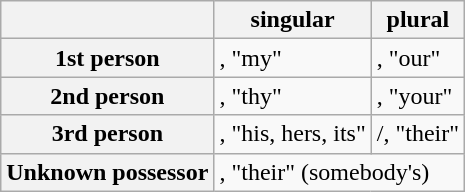<table class="wikitable">
<tr>
<th></th>
<th>singular</th>
<th>plural</th>
</tr>
<tr>
<th>1st person</th>
<td>, "my"</td>
<td>, "our"</td>
</tr>
<tr>
<th>2nd person</th>
<td>, "thy"</td>
<td>, "your"</td>
</tr>
<tr>
<th>3rd person</th>
<td>, "his, hers, its"</td>
<td>/, "their"</td>
</tr>
<tr>
<th>Unknown possessor</th>
<td colspan="2">, "their" (somebody's)</td>
</tr>
</table>
